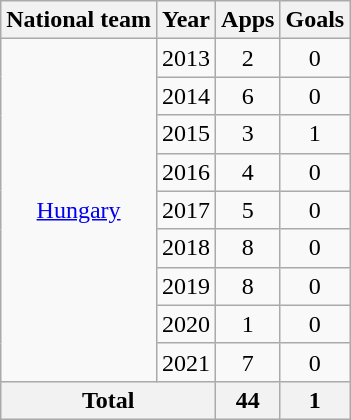<table class="wikitable" style="text-align:center">
<tr>
<th>National team</th>
<th>Year</th>
<th>Apps</th>
<th>Goals</th>
</tr>
<tr>
<td rowspan="9"><a href='#'>Hungary</a></td>
<td>2013</td>
<td>2</td>
<td>0</td>
</tr>
<tr>
<td>2014</td>
<td>6</td>
<td>0</td>
</tr>
<tr>
<td>2015</td>
<td>3</td>
<td>1</td>
</tr>
<tr>
<td>2016</td>
<td>4</td>
<td>0</td>
</tr>
<tr>
<td>2017</td>
<td>5</td>
<td>0</td>
</tr>
<tr>
<td>2018</td>
<td>8</td>
<td>0</td>
</tr>
<tr>
<td>2019</td>
<td>8</td>
<td>0</td>
</tr>
<tr>
<td>2020</td>
<td>1</td>
<td>0</td>
</tr>
<tr>
<td>2021</td>
<td>7</td>
<td>0</td>
</tr>
<tr>
<th colspan="2">Total</th>
<th>44</th>
<th>1</th>
</tr>
</table>
